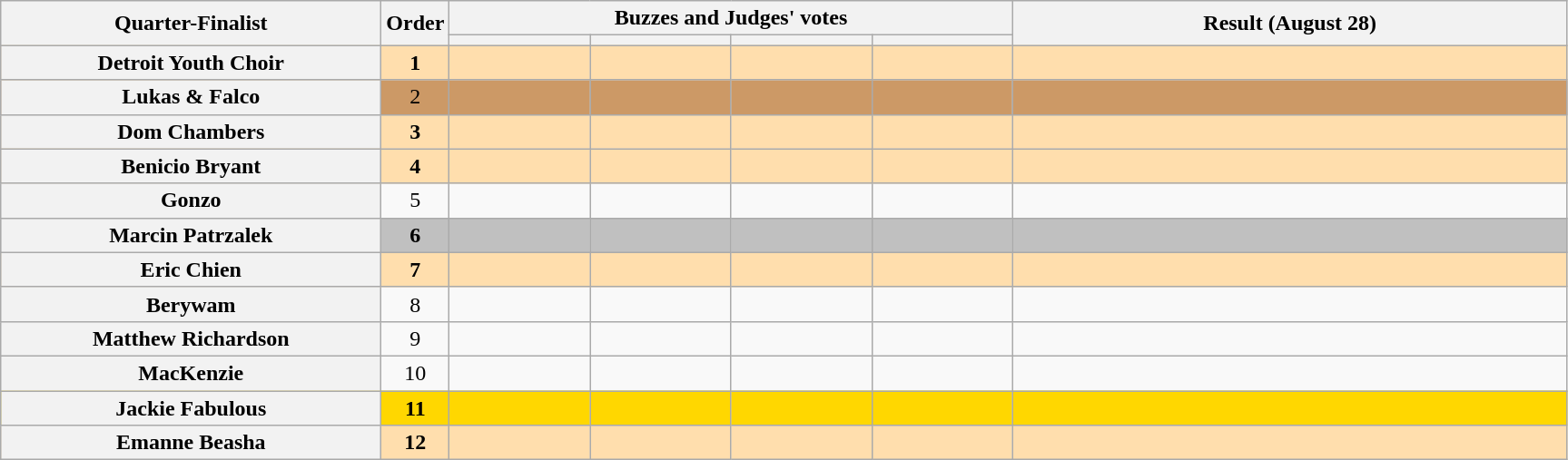<table class="wikitable plainrowheaders sortable" style="text-align:center;">
<tr>
<th scope="col" rowspan="2" class="unsortable" style="width:17em;">Quarter-Finalist</th>
<th scope="col" rowspan="2" style="width:1em;">Order</th>
<th scope="col" colspan="4" class="unsortable" style="width:24em;">Buzzes and Judges' votes</th>
<th scope="col" rowspan="2" style="width:25em;">Result (August 28)</th>
</tr>
<tr>
<th scope="col" class="unsortable" style="width:6em;"></th>
<th scope="col" class="unsortable" style="width:6em;"></th>
<th scope="col" class="unsortable" style="width:6em;"></th>
<th scope="col" class="unsortable" style="width:6em;"></th>
</tr>
<tr style="background:NavajoWhite">
<th scope="row"><strong>Detroit Youth Choir</strong></th>
<td><strong>1</strong></td>
<td style="text-align:center;"></td>
<td style="text-align:center;"></td>
<td style="text-align:center;"></td>
<td style="text-align:center;"></td>
<td><strong></strong></td>
</tr>
<tr style="background:#c96">
<th scope="row">Lukas & Falco</th>
<td>2</td>
<td style="text-align:center;"></td>
<td style="text-align:center;"></td>
<td style="text-align:center;"></td>
<td style="text-align:center;"></td>
<td></td>
</tr>
<tr style="background:NavajoWhite">
<th scope="row"><strong>Dom Chambers</strong></th>
<td><strong>3</strong></td>
<td style="text-align:center;"></td>
<td style="text-align:center;"></td>
<td style="text-align:center;"></td>
<td style="text-align:center;"></td>
<td><strong></strong></td>
</tr>
<tr style="background:NavajoWhite">
<th scope="row"><strong>Benicio Bryant</strong></th>
<td><strong>4</strong></td>
<td style="text-align:center;"></td>
<td style="text-align:center;"></td>
<td style="text-align:center;"></td>
<td style="text-align:center;"></td>
<td><strong></strong></td>
</tr>
<tr>
<th scope="row">Gonzo</th>
<td>5</td>
<td style="text-align:center;"></td>
<td style="text-align:center;"></td>
<td style="text-align:center;"></td>
<td style="text-align:center;"></td>
<td></td>
</tr>
<tr style="background:silver">
<th scope="row"><strong>Marcin Patrzalek</strong></th>
<td><strong>6</strong></td>
<td style="text-align:center;"></td>
<td style="text-align:center;"></td>
<td style="text-align:center;"></td>
<td style="text-align:center;"></td>
<td><strong></strong></td>
</tr>
<tr style="background:NavajoWhite">
<th scope="row"><strong>Eric Chien</strong></th>
<td><strong>7</strong></td>
<td style="text-align:center;"></td>
<td style="text-align:center;"></td>
<td style="text-align:center;"></td>
<td style="text-align:center;"></td>
<td><strong></strong></td>
</tr>
<tr>
<th scope="row">Berywam</th>
<td>8</td>
<td style="text-align:center;"></td>
<td style="text-align:center;"></td>
<td style="text-align:center;"></td>
<td style="text-align:center;"></td>
<td></td>
</tr>
<tr>
<th scope="row">Matthew Richardson</th>
<td>9</td>
<td style="text-align:center;"></td>
<td style="text-align:center;"></td>
<td style="text-align:center;"></td>
<td style="text-align:center;"></td>
<td></td>
</tr>
<tr>
<th scope="row">MacKenzie</th>
<td>10</td>
<td style="text-align:center;"></td>
<td style="text-align:center;"></td>
<td style="text-align:center;"></td>
<td style="text-align:center;"></td>
<td></td>
</tr>
<tr style="background:gold">
<th scope="row"><strong>Jackie Fabulous</strong></th>
<td><strong>11</strong></td>
<td style="text-align:center;"></td>
<td style="text-align:center;"></td>
<td style="text-align:center;"></td>
<td style="text-align:center;"></td>
<td><strong></strong></td>
</tr>
<tr style="background:NavajoWhite">
<th scope="row"><strong>Emanne Beasha</strong></th>
<td><strong>12</strong></td>
<td style="text-align:center;"></td>
<td style="text-align:center;"></td>
<td style="text-align:center;"></td>
<td style="text-align:center;"></td>
<td><strong></strong></td>
</tr>
</table>
